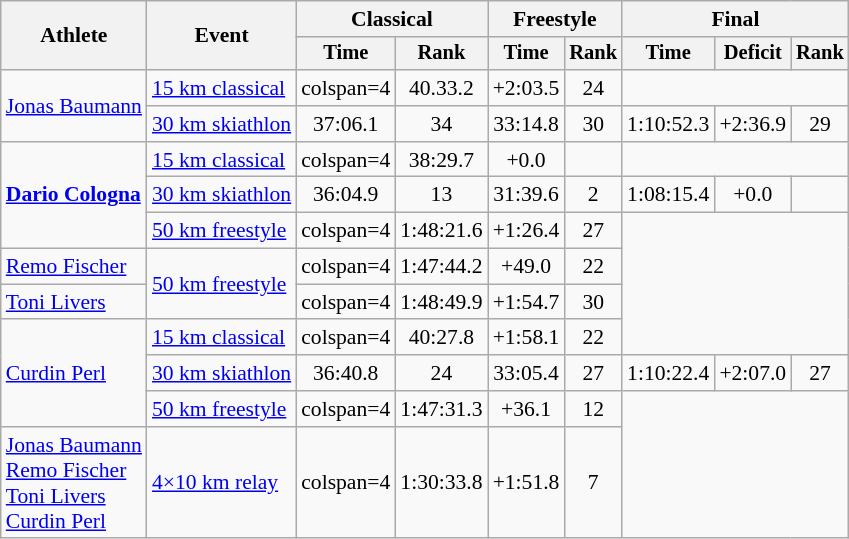<table class="wikitable" style="font-size:90%">
<tr>
<th rowspan=2>Athlete</th>
<th rowspan=2>Event</th>
<th colspan=2>Classical</th>
<th colspan=2>Freestyle</th>
<th colspan=3>Final</th>
</tr>
<tr style="font-size: 95%">
<th>Time</th>
<th>Rank</th>
<th>Time</th>
<th>Rank</th>
<th>Time</th>
<th>Deficit</th>
<th>Rank</th>
</tr>
<tr align=center>
<td align=left rowspan=2><a href='#'>Jonas Baumann</a></td>
<td align=left><a href='#'>15 km classical</a></td>
<td>colspan=4 </td>
<td>40.33.2</td>
<td>+2:03.5</td>
<td>24</td>
</tr>
<tr align=center>
<td align=left><a href='#'>30 km skiathlon</a></td>
<td>37:06.1</td>
<td>34</td>
<td>33:14.8</td>
<td>30</td>
<td>1:10:52.3</td>
<td>+2:36.9</td>
<td>29</td>
</tr>
<tr align=center>
<td align=left rowspan=3><strong><a href='#'>Dario Cologna</a></strong></td>
<td align=left><a href='#'>15 km classical</a></td>
<td>colspan=4 </td>
<td>38:29.7</td>
<td>+0.0</td>
<td></td>
</tr>
<tr align=center>
<td align=left><a href='#'>30 km skiathlon</a></td>
<td>36:04.9</td>
<td>13</td>
<td>31:39.6</td>
<td>2</td>
<td>1:08:15.4</td>
<td>+0.0</td>
<td></td>
</tr>
<tr align=center>
<td align=left><a href='#'>50 km freestyle</a></td>
<td>colspan=4 </td>
<td>1:48:21.6</td>
<td>+1:26.4</td>
<td>27</td>
</tr>
<tr align=center>
<td align=left><a href='#'>Remo Fischer</a></td>
<td align=left rowspan=2><a href='#'>50 km freestyle</a></td>
<td>colspan=4 </td>
<td>1:47:44.2</td>
<td>+49.0</td>
<td>22</td>
</tr>
<tr align=center>
<td align=left><a href='#'>Toni Livers</a></td>
<td>colspan=4 </td>
<td>1:48:49.9</td>
<td>+1:54.7</td>
<td>30</td>
</tr>
<tr align=center>
<td align=left rowspan=3><a href='#'>Curdin Perl</a></td>
<td align=left><a href='#'>15 km classical</a></td>
<td>colspan=4 </td>
<td>40:27.8</td>
<td>+1:58.1</td>
<td>22</td>
</tr>
<tr align=center>
<td align=left><a href='#'>30 km skiathlon</a></td>
<td>36:40.8</td>
<td>24</td>
<td>33:05.4</td>
<td>27</td>
<td>1:10:22.4</td>
<td>+2:07.0</td>
<td>27</td>
</tr>
<tr align=center>
<td align=left><a href='#'>50 km freestyle</a></td>
<td>colspan=4 </td>
<td>1:47:31.3</td>
<td>+36.1</td>
<td>12</td>
</tr>
<tr align=center>
<td align=left><a href='#'>Jonas Baumann</a><br><a href='#'>Remo Fischer</a><br><a href='#'>Toni Livers</a><br><a href='#'>Curdin Perl</a></td>
<td align=left><a href='#'>4×10 km relay</a></td>
<td>colspan=4 </td>
<td>1:30:33.8</td>
<td>+1:51.8</td>
<td>7</td>
</tr>
</table>
